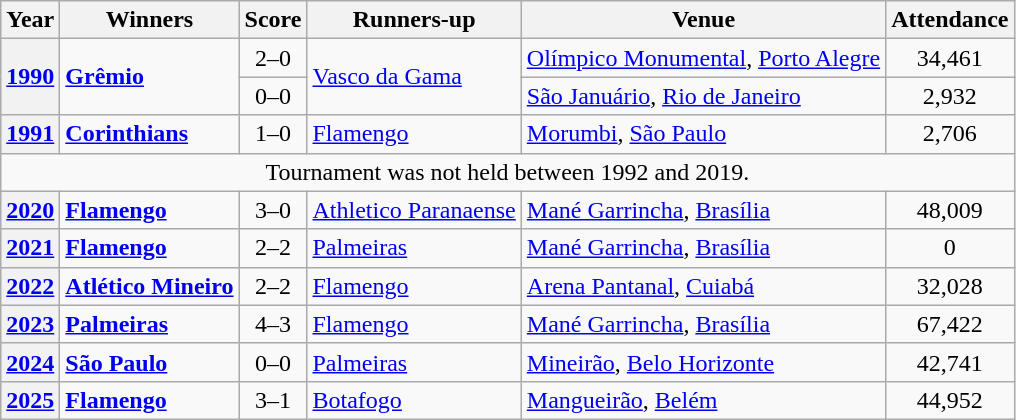<table class="sortable plainrowheaders wikitable">
<tr>
<th scope=col>Year</th>
<th scope=col>Winners</th>
<th scope=col>Score</th>
<th scope=col>Runners-up</th>
<th scope=col>Venue</th>
<th scope=col>Attendance</th>
</tr>
<tr>
<th scope=row rowspan=2 style=text-align:center><a href='#'>1990</a></th>
<td rowspan="2"><a href='#'><strong>Grêmio</strong></a></td>
<td align=center>2–0</td>
<td rowspan="2"><a href='#'>Vasco da Gama</a></td>
<td><a href='#'>Olímpico Monumental</a>, <a href='#'>Porto Alegre</a></td>
<td align=center>34,461</td>
</tr>
<tr>
<td align=center>0–0</td>
<td><a href='#'>São Januário</a>, <a href='#'>Rio de Janeiro</a></td>
<td align=center>2,932</td>
</tr>
<tr>
<th scope=row style=text-align:center><a href='#'>1991</a></th>
<td><a href='#'><strong>Corinthians</strong></a></td>
<td align=center>1–0</td>
<td><a href='#'>Flamengo</a></td>
<td><a href='#'>Morumbi</a>, <a href='#'>São Paulo</a></td>
<td align=center>2,706</td>
</tr>
<tr>
<td colspan=8 align=center>Tournament was not held between 1992 and 2019.</td>
</tr>
<tr>
<th scope=row style=text-align:center><a href='#'>2020</a></th>
<td><a href='#'><strong>Flamengo</strong></a></td>
<td align=center>3–0</td>
<td><a href='#'>Athletico Paranaense</a></td>
<td><a href='#'>Mané Garrincha</a>, <a href='#'>Brasília</a></td>
<td align=center>48,009</td>
</tr>
<tr>
<th scope=row style=text-align:center><a href='#'>2021</a></th>
<td><a href='#'><strong>Flamengo</strong></a></td>
<td align=center>2–2<br></td>
<td><a href='#'>Palmeiras</a></td>
<td><a href='#'>Mané Garrincha</a>, <a href='#'>Brasília</a></td>
<td align=center>0</td>
</tr>
<tr>
<th scope=row style=text-align:center><a href='#'>2022</a></th>
<td><a href='#'><strong>Atlético Mineiro</strong></a></td>
<td align=center>2–2<br></td>
<td><a href='#'>Flamengo</a></td>
<td><a href='#'>Arena Pantanal</a>, <a href='#'>Cuiabá</a></td>
<td align=center>32,028</td>
</tr>
<tr>
<th scope=row style=text-align:center><a href='#'>2023</a></th>
<td><a href='#'><strong>Palmeiras</strong></a></td>
<td align=center>4–3</td>
<td><a href='#'>Flamengo</a></td>
<td><a href='#'>Mané Garrincha</a>, <a href='#'>Brasília</a></td>
<td align=center>67,422</td>
</tr>
<tr>
<th scope=row style=text-align:center><a href='#'>2024</a></th>
<td><strong><a href='#'>São Paulo</a></strong></td>
<td align=center>0–0<br></td>
<td><a href='#'>Palmeiras</a></td>
<td><a href='#'>Mineirão</a>, <a href='#'>Belo Horizonte</a></td>
<td align=center>42,741</td>
</tr>
<tr>
<th scope=row style=text-align:center><a href='#'>2025</a></th>
<td><a href='#'><strong>Flamengo</strong></a></td>
<td align=center>3–1</td>
<td><a href='#'>Botafogo</a></td>
<td><a href='#'>Mangueirão</a>, <a href='#'>Belém</a></td>
<td align=center>44,952</td>
</tr>
</table>
